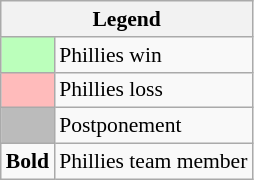<table class="wikitable" style="font-size:90%">
<tr>
<th colspan="2">Legend</th>
</tr>
<tr>
<td style="background:#bfb;"> </td>
<td>Phillies win</td>
</tr>
<tr>
<td style="background:#fbb;"> </td>
<td>Phillies loss</td>
</tr>
<tr>
<td style="background:#bbb;"> </td>
<td>Postponement</td>
</tr>
<tr>
<td><strong>Bold</strong></td>
<td>Phillies team member</td>
</tr>
</table>
